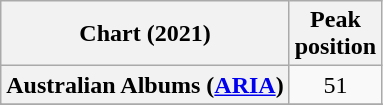<table class="wikitable sortable plainrowheaders" style="text-align:center">
<tr>
<th scope="col">Chart (2021)</th>
<th scope="col">Peak<br>position</th>
</tr>
<tr>
<th scope="row">Australian Albums (<a href='#'>ARIA</a>)</th>
<td>51</td>
</tr>
<tr>
</tr>
<tr>
</tr>
<tr>
</tr>
<tr>
</tr>
<tr>
</tr>
<tr>
</tr>
<tr>
</tr>
<tr>
</tr>
<tr>
</tr>
<tr>
</tr>
<tr>
</tr>
<tr>
</tr>
<tr>
</tr>
</table>
